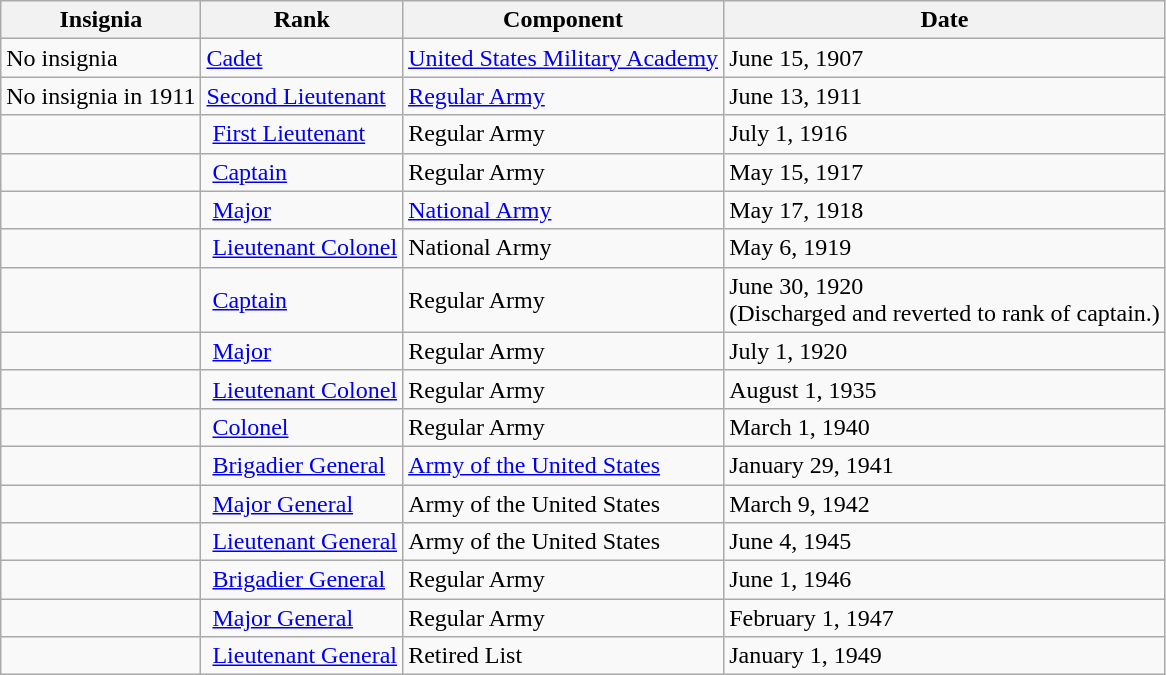<table class="wikitable">
<tr>
<th>Insignia</th>
<th>Rank</th>
<th>Component</th>
<th>Date</th>
</tr>
<tr>
<td>No insignia</td>
<td><a href='#'>Cadet</a></td>
<td><a href='#'>United States Military Academy</a></td>
<td>June 15, 1907</td>
</tr>
<tr>
<td> No insignia in 1911</td>
<td><a href='#'>Second Lieutenant</a></td>
<td><a href='#'>Regular Army</a></td>
<td>June 13, 1911</td>
</tr>
<tr>
<td></td>
<td> <a href='#'>First Lieutenant</a></td>
<td>Regular Army</td>
<td>July 1, 1916</td>
</tr>
<tr>
<td></td>
<td> <a href='#'>Captain</a></td>
<td>Regular Army</td>
<td>May 15, 1917</td>
</tr>
<tr>
<td></td>
<td> <a href='#'>Major</a></td>
<td><a href='#'>National Army</a></td>
<td>May 17, 1918</td>
</tr>
<tr>
<td></td>
<td> <a href='#'>Lieutenant Colonel</a></td>
<td>National Army</td>
<td>May 6, 1919</td>
</tr>
<tr>
<td></td>
<td> <a href='#'>Captain</a></td>
<td>Regular Army</td>
<td>June 30, 1920 <br>(Discharged and reverted to rank of captain.)</td>
</tr>
<tr>
<td></td>
<td> <a href='#'>Major</a></td>
<td>Regular Army</td>
<td>July 1, 1920</td>
</tr>
<tr>
<td></td>
<td> <a href='#'>Lieutenant Colonel</a></td>
<td>Regular Army</td>
<td>August 1, 1935</td>
</tr>
<tr>
<td></td>
<td> <a href='#'>Colonel</a></td>
<td>Regular Army</td>
<td>March 1, 1940</td>
</tr>
<tr>
<td></td>
<td> <a href='#'>Brigadier General</a></td>
<td><a href='#'>Army of the United States</a></td>
<td>January 29, 1941</td>
</tr>
<tr>
<td></td>
<td> <a href='#'>Major General</a></td>
<td>Army of the United States</td>
<td>March 9, 1942</td>
</tr>
<tr>
<td></td>
<td> <a href='#'>Lieutenant General</a></td>
<td>Army of the United States</td>
<td>June 4, 1945</td>
</tr>
<tr>
<td></td>
<td> <a href='#'>Brigadier General</a></td>
<td>Regular Army</td>
<td>June 1, 1946</td>
</tr>
<tr>
<td></td>
<td> <a href='#'>Major General</a></td>
<td>Regular Army</td>
<td>February 1, 1947</td>
</tr>
<tr>
<td></td>
<td> <a href='#'>Lieutenant General</a></td>
<td>Retired List</td>
<td>January 1, 1949</td>
</tr>
</table>
